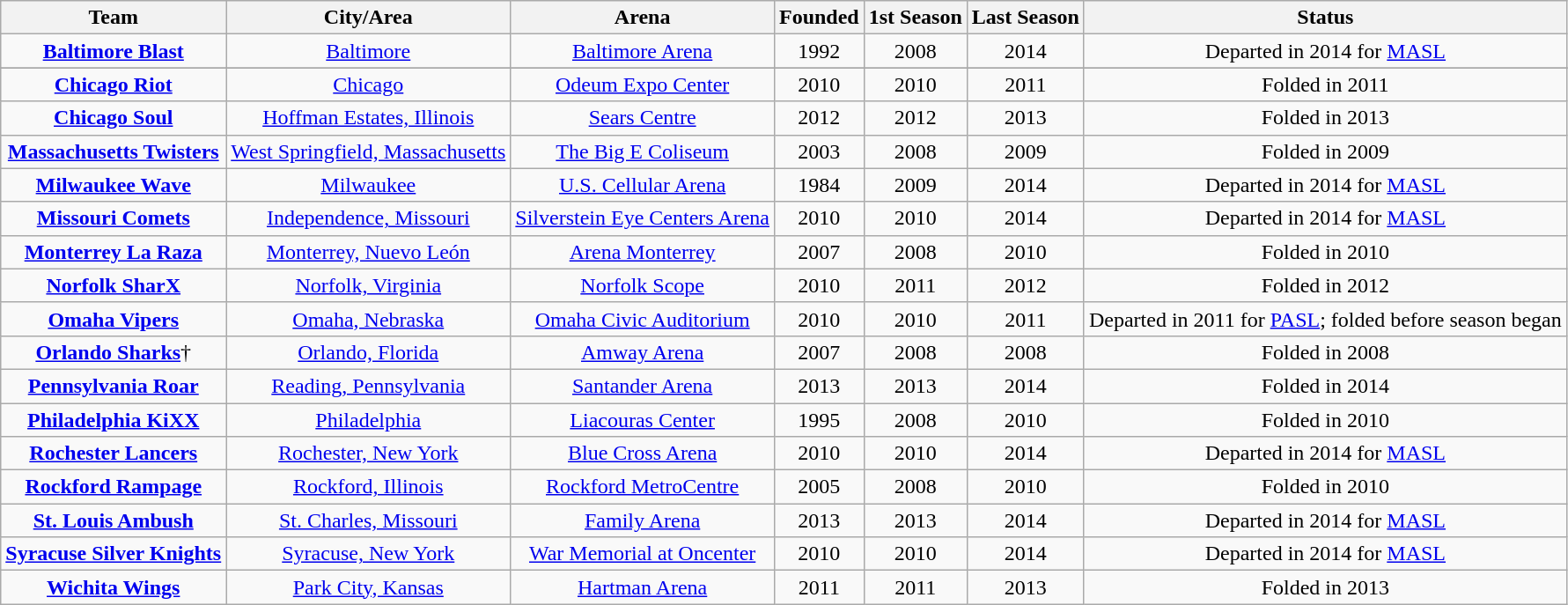<table class="wikitable sortable" style="text-align:center">
<tr>
<th>Team</th>
<th>City/Area</th>
<th>Arena</th>
<th>Founded</th>
<th>1st Season</th>
<th>Last Season</th>
<th>Status</th>
</tr>
<tr>
<td><strong><a href='#'>Baltimore Blast</a></strong></td>
<td><a href='#'>Baltimore</a></td>
<td><a href='#'>Baltimore Arena</a></td>
<td>1992</td>
<td>2008</td>
<td>2014</td>
<td>Departed in 2014 for <a href='#'>MASL</a></td>
</tr>
<tr>
</tr>
<tr>
<td><strong><a href='#'>Chicago Riot</a></strong></td>
<td><a href='#'>Chicago</a></td>
<td><a href='#'>Odeum Expo Center</a></td>
<td>2010</td>
<td>2010</td>
<td>2011</td>
<td>Folded in 2011</td>
</tr>
<tr>
<td><strong><a href='#'>Chicago Soul</a></strong></td>
<td><a href='#'>Hoffman Estates, Illinois</a></td>
<td><a href='#'>Sears Centre</a></td>
<td>2012</td>
<td>2012</td>
<td>2013</td>
<td>Folded in 2013</td>
</tr>
<tr>
<td><strong><a href='#'>Massachusetts Twisters</a></strong></td>
<td><a href='#'>West Springfield, Massachusetts</a></td>
<td><a href='#'>The Big E Coliseum</a></td>
<td>2003</td>
<td>2008</td>
<td>2009</td>
<td>Folded in 2009</td>
</tr>
<tr>
<td><strong><a href='#'>Milwaukee Wave</a></strong></td>
<td><a href='#'>Milwaukee</a></td>
<td><a href='#'>U.S. Cellular Arena</a></td>
<td>1984</td>
<td>2009</td>
<td>2014</td>
<td>Departed in 2014 for <a href='#'>MASL</a></td>
</tr>
<tr>
<td><strong><a href='#'>Missouri Comets</a></strong></td>
<td><a href='#'>Independence, Missouri</a></td>
<td><a href='#'>Silverstein Eye Centers Arena</a></td>
<td>2010</td>
<td>2010</td>
<td>2014</td>
<td>Departed in 2014 for <a href='#'>MASL</a></td>
</tr>
<tr>
<td><strong><a href='#'>Monterrey La Raza</a></strong></td>
<td><a href='#'>Monterrey, Nuevo León</a></td>
<td><a href='#'>Arena Monterrey</a></td>
<td>2007</td>
<td>2008</td>
<td>2010</td>
<td>Folded in 2010</td>
</tr>
<tr>
<td><strong><a href='#'>Norfolk SharX</a></strong></td>
<td><a href='#'>Norfolk, Virginia</a></td>
<td><a href='#'>Norfolk Scope</a></td>
<td>2010</td>
<td>2011</td>
<td>2012</td>
<td>Folded in 2012</td>
</tr>
<tr>
<td><strong><a href='#'>Omaha Vipers</a></strong></td>
<td><a href='#'>Omaha, Nebraska</a></td>
<td><a href='#'>Omaha Civic Auditorium</a></td>
<td>2010</td>
<td>2010</td>
<td>2011</td>
<td>Departed in 2011 for <a href='#'>PASL</a>; folded before season began</td>
</tr>
<tr>
<td><strong><a href='#'>Orlando Sharks</a></strong>†</td>
<td><a href='#'>Orlando, Florida</a></td>
<td><a href='#'>Amway Arena</a></td>
<td>2007</td>
<td>2008</td>
<td>2008</td>
<td>Folded in 2008</td>
</tr>
<tr>
<td><strong><a href='#'>Pennsylvania Roar</a></strong></td>
<td><a href='#'>Reading, Pennsylvania</a></td>
<td><a href='#'>Santander Arena</a></td>
<td>2013</td>
<td>2013</td>
<td>2014</td>
<td>Folded in 2014</td>
</tr>
<tr>
<td><strong><a href='#'>Philadelphia KiXX</a></strong></td>
<td><a href='#'>Philadelphia</a></td>
<td><a href='#'>Liacouras Center</a></td>
<td>1995</td>
<td>2008</td>
<td>2010</td>
<td>Folded in 2010</td>
</tr>
<tr>
<td><strong><a href='#'>Rochester Lancers</a></strong></td>
<td><a href='#'>Rochester, New York</a></td>
<td><a href='#'>Blue Cross Arena</a></td>
<td>2010</td>
<td>2010</td>
<td>2014</td>
<td>Departed in 2014 for <a href='#'>MASL</a></td>
</tr>
<tr>
<td><strong><a href='#'>Rockford Rampage</a></strong></td>
<td><a href='#'>Rockford, Illinois</a></td>
<td><a href='#'>Rockford MetroCentre</a></td>
<td>2005</td>
<td>2008</td>
<td>2010</td>
<td>Folded in 2010</td>
</tr>
<tr>
<td><strong><a href='#'>St. Louis Ambush</a></strong></td>
<td><a href='#'>St. Charles, Missouri</a></td>
<td><a href='#'>Family Arena</a></td>
<td>2013</td>
<td>2013</td>
<td>2014</td>
<td>Departed in 2014 for <a href='#'>MASL</a></td>
</tr>
<tr>
<td><strong><a href='#'>Syracuse Silver Knights</a></strong></td>
<td><a href='#'>Syracuse, New York</a></td>
<td><a href='#'>War Memorial at Oncenter</a></td>
<td>2010</td>
<td>2010</td>
<td>2014</td>
<td>Departed in 2014 for <a href='#'>MASL</a></td>
</tr>
<tr>
<td><strong><a href='#'>Wichita Wings</a></strong></td>
<td><a href='#'>Park City, Kansas</a></td>
<td><a href='#'>Hartman Arena</a></td>
<td>2011</td>
<td>2011</td>
<td>2013</td>
<td>Folded in 2013</td>
</tr>
</table>
